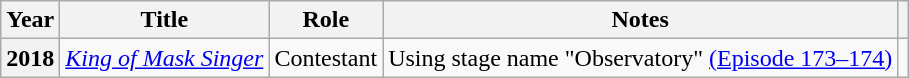<table class="wikitable plainrowheaders">
<tr>
<th scope="col">Year</th>
<th scope="col">Title</th>
<th scope="col">Role</th>
<th scpoe="col">Notes</th>
<th scope="col"></th>
</tr>
<tr>
<th scope="row">2018</th>
<td><em><a href='#'>King of Mask Singer</a></em></td>
<td>Contestant</td>
<td>Using stage name "Observatory" <a href='#'>(Episode 173–174)</a></td>
<td style="text-align:center"></td>
</tr>
</table>
